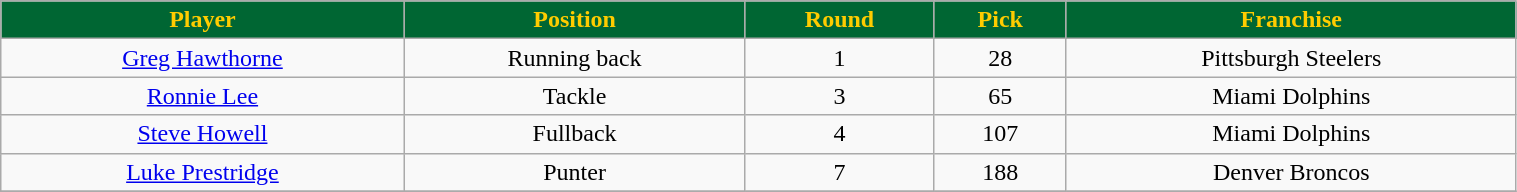<table class="wikitable" width="80%">
<tr align="center"  style="background:#063;color:#FC0;">
<td><strong>Player</strong></td>
<td><strong>Position</strong></td>
<td><strong>Round</strong></td>
<td><strong>Pick</strong></td>
<td><strong>Franchise</strong></td>
</tr>
<tr align="center" bgcolor="">
<td><a href='#'>Greg Hawthorne</a></td>
<td>Running back</td>
<td>1</td>
<td>28</td>
<td>Pittsburgh Steelers</td>
</tr>
<tr align="center" bgcolor="">
<td><a href='#'>Ronnie Lee</a></td>
<td>Tackle</td>
<td>3</td>
<td>65</td>
<td>Miami Dolphins</td>
</tr>
<tr align="center" bgcolor="">
<td><a href='#'>Steve Howell</a></td>
<td>Fullback</td>
<td>4</td>
<td>107</td>
<td>Miami Dolphins</td>
</tr>
<tr align="center" bgcolor="">
<td><a href='#'>Luke Prestridge</a></td>
<td>Punter</td>
<td>7</td>
<td>188</td>
<td>Denver Broncos</td>
</tr>
<tr align="center" bgcolor="">
</tr>
</table>
